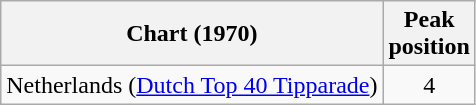<table class="wikitable">
<tr>
<th>Chart (1970)</th>
<th>Peak<br>position</th>
</tr>
<tr>
<td>Netherlands (<a href='#'>Dutch Top 40 Tipparade</a>)</td>
<td align="center">4</td>
</tr>
</table>
